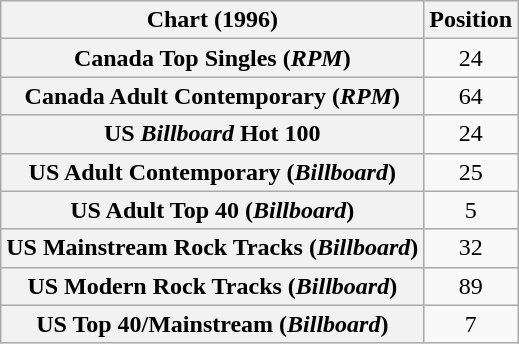<table class="wikitable sortable plainrowheaders" style="text-align:center">
<tr>
<th>Chart (1996)</th>
<th>Position</th>
</tr>
<tr>
<th scope="row">Canada Top Singles (<em>RPM</em>)</th>
<td>24</td>
</tr>
<tr>
<th scope="row">Canada Adult Contemporary (<em>RPM</em>)</th>
<td>64</td>
</tr>
<tr>
<th scope="row">US <em>Billboard</em> Hot 100</th>
<td>24</td>
</tr>
<tr>
<th scope="row">US Adult Contemporary (<em>Billboard</em>)</th>
<td>25</td>
</tr>
<tr>
<th scope="row">US Adult Top 40 (<em>Billboard</em>)</th>
<td>5</td>
</tr>
<tr>
<th scope="row">US Mainstream Rock Tracks (<em>Billboard</em>)</th>
<td>32</td>
</tr>
<tr>
<th scope="row">US Modern Rock Tracks (<em>Billboard</em>)</th>
<td>89</td>
</tr>
<tr>
<th scope="row">US Top 40/Mainstream (<em>Billboard</em>)</th>
<td>7</td>
</tr>
</table>
